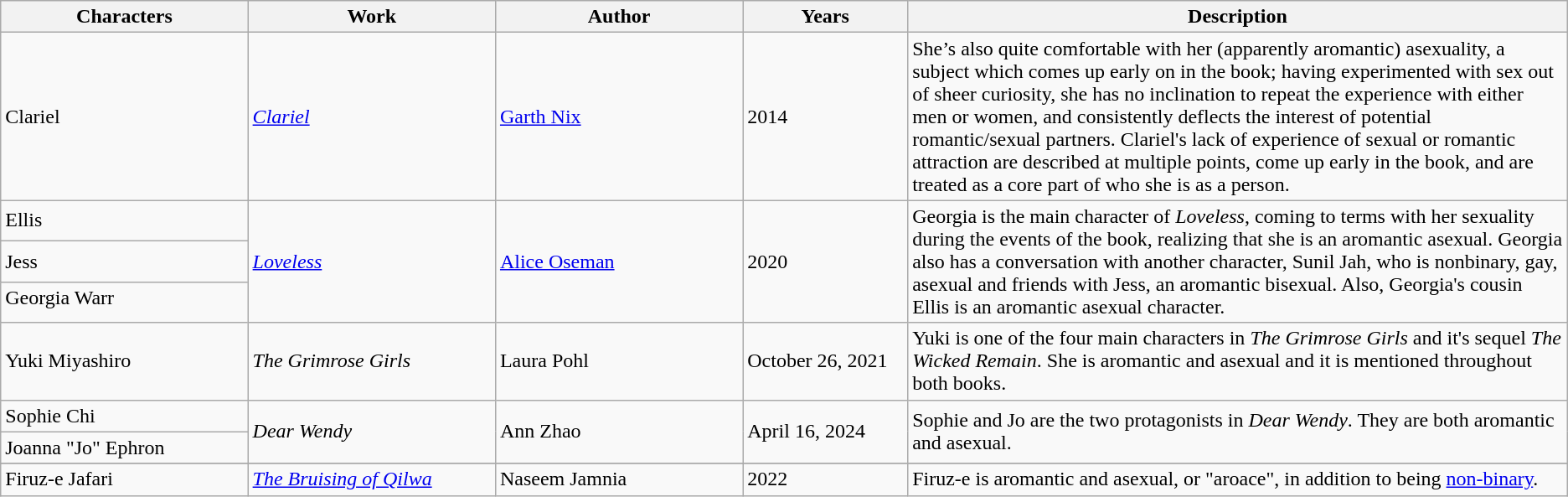<table class="wikitable sortable">
<tr>
<th width="15%">Characters</th>
<th width="15%">Work</th>
<th width="15%">Author</th>
<th width="10%">Years</th>
<th width="40%">Description</th>
</tr>
<tr>
<td>Clariel</td>
<td><a href='#'><em>Clariel</em></a></td>
<td><a href='#'>Garth Nix</a></td>
<td>2014</td>
<td>She’s also quite comfortable with her (apparently aromantic) asexuality, a subject which comes up early on in the book; having experimented with sex out of sheer curiosity, she has no inclination to repeat the experience with either men or women, and consistently deflects the interest of potential romantic/sexual partners. Clariel's lack of experience of sexual or romantic attraction are described at multiple points, come up early in the book, and are treated as a core part of who she is as a person. </td>
</tr>
<tr>
<td>Ellis</td>
<td rowspan="3"><em><a href='#'>Loveless</a></em></td>
<td rowspan="3"><a href='#'>Alice Oseman</a></td>
<td rowspan="3">2020</td>
<td rowspan="3">Georgia is the main character of <em>Loveless</em>, coming to terms with her sexuality during the events of the book, realizing that she is an aromantic asexual. Georgia also has a conversation with another character, Sunil Jah, who is nonbinary, gay, asexual and friends with Jess, an aromantic bisexual. Also, Georgia's cousin Ellis is an aromantic asexual character.</td>
</tr>
<tr>
<td>Jess</td>
</tr>
<tr valign="top">
<td>Georgia Warr</td>
</tr>
<tr>
<td>Yuki Miyashiro</td>
<td><em>The Grimrose Girls</em></td>
<td>Laura Pohl</td>
<td>October 26, 2021</td>
<td>Yuki is one of the four main characters in <em>The Grimrose Girls</em> and it's sequel <em>The Wicked Remain</em>. She is aromantic and asexual and it is mentioned throughout both books.</td>
</tr>
<tr>
<td>Sophie Chi</td>
<td rowspan="2"><em>Dear Wendy</em></td>
<td rowspan="2">Ann Zhao</td>
<td rowspan="2">April 16, 2024</td>
<td rowspan="2">Sophie and Jo are the two protagonists in <em>Dear Wendy</em>. They are both aromantic and asexual.</td>
</tr>
<tr>
<td>Joanna "Jo" Ephron</td>
</tr>
<tr valign="top">
</tr>
<tr>
<td>Firuz-e Jafari</td>
<td><em><a href='#'>The Bruising of Qilwa</a></em></td>
<td>Naseem Jamnia</td>
<td>2022</td>
<td>Firuz-e is aromantic and asexual, or "aroace", in addition to being <a href='#'>non-binary</a>.</td>
</tr>
</table>
